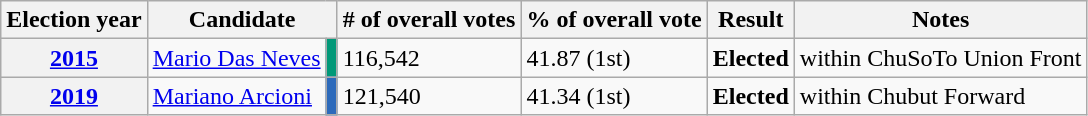<table class=wikitable>
<tr>
<th>Election year</th>
<th colspan="2">Candidate</th>
<th># of overall votes</th>
<th>% of overall vote</th>
<th>Result</th>
<th>Notes</th>
</tr>
<tr>
<th><a href='#'>2015</a></th>
<td><a href='#'>Mario Das Neves</a></td>
<td bgcolor="#009978"></td>
<td>116,542</td>
<td>41.87 (1st)</td>
<td> <strong>Elected</strong></td>
<td>within ChuSoTo Union Front</td>
</tr>
<tr>
<th><a href='#'>2019</a></th>
<td><a href='#'>Mariano Arcioni</a></td>
<td bgcolor="#2C6ABB"></td>
<td>121,540</td>
<td>41.34 (1st)</td>
<td> <strong>Elected</strong></td>
<td>within Chubut Forward</td>
</tr>
</table>
